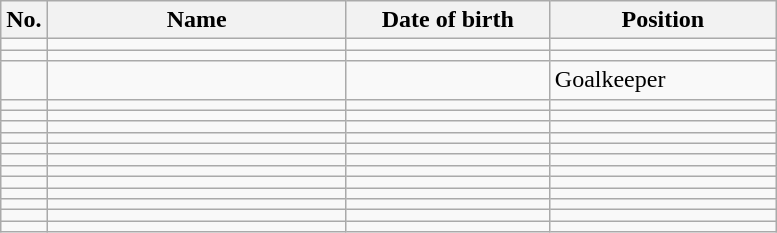<table class="wikitable sortable" style=font-size:100%; text-align:center;>
<tr>
<th>No.</th>
<th style=width:12em>Name</th>
<th style=width:8em>Date of birth</th>
<th style=width:9em>Position</th>
</tr>
<tr>
<td></td>
<td align=left></td>
<td align=right></td>
<td></td>
</tr>
<tr>
<td></td>
<td align=left></td>
<td align=right></td>
<td></td>
</tr>
<tr>
<td></td>
<td align=left></td>
<td align=right></td>
<td>Goalkeeper</td>
</tr>
<tr>
<td></td>
<td align=left></td>
<td align=right></td>
<td></td>
</tr>
<tr>
<td></td>
<td align=left></td>
<td align=right></td>
<td></td>
</tr>
<tr>
<td></td>
<td align=left></td>
<td align=right></td>
<td></td>
</tr>
<tr>
<td></td>
<td align=left></td>
<td align=right></td>
<td></td>
</tr>
<tr>
<td></td>
<td align=left></td>
<td align=right></td>
<td></td>
</tr>
<tr>
<td></td>
<td align=left></td>
<td align=right></td>
<td></td>
</tr>
<tr>
<td></td>
<td align=left></td>
<td align=right></td>
<td></td>
</tr>
<tr>
<td></td>
<td align=left></td>
<td align=right></td>
<td></td>
</tr>
<tr>
<td></td>
<td align=left></td>
<td align=right></td>
<td></td>
</tr>
<tr>
<td></td>
<td align=left></td>
<td align=right></td>
<td></td>
</tr>
<tr>
<td></td>
<td align=left></td>
<td align=right></td>
<td></td>
</tr>
<tr>
<td></td>
<td align=left></td>
<td align=right></td>
<td></td>
</tr>
</table>
